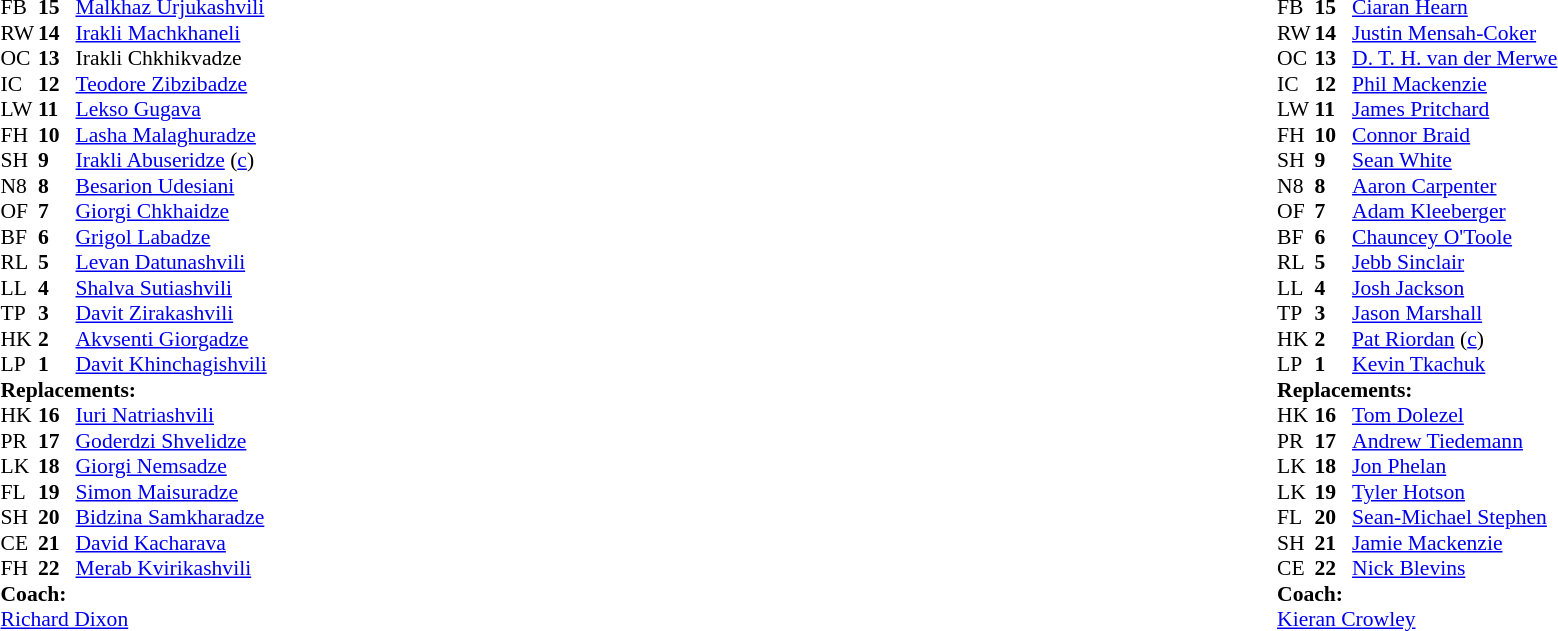<table width="100%">
<tr>
<td valign="top" width="50%"><br><table style="font-size: 90%" cellspacing="0" cellpadding="0">
<tr>
<th width="25"></th>
<th width="25"></th>
</tr>
<tr>
<td>FB</td>
<td><strong>15</strong></td>
<td><a href='#'>Malkhaz Urjukashvili</a></td>
</tr>
<tr>
<td>RW</td>
<td><strong>14</strong></td>
<td><a href='#'>Irakli Machkhaneli</a></td>
</tr>
<tr>
<td>OC</td>
<td><strong>13</strong></td>
<td>Irakli Chkhikvadze</td>
</tr>
<tr>
<td>IC</td>
<td><strong>12</strong></td>
<td><a href='#'>Teodore Zibzibadze</a></td>
</tr>
<tr>
<td>LW</td>
<td><strong>11</strong></td>
<td><a href='#'>Lekso Gugava</a></td>
</tr>
<tr>
<td>FH</td>
<td><strong>10</strong></td>
<td><a href='#'>Lasha Malaghuradze</a></td>
</tr>
<tr>
<td>SH</td>
<td><strong>9</strong></td>
<td><a href='#'>Irakli Abuseridze</a> (<a href='#'>c</a>)</td>
</tr>
<tr>
<td>N8</td>
<td><strong>8</strong></td>
<td><a href='#'>Besarion Udesiani</a></td>
</tr>
<tr>
<td>OF</td>
<td><strong>7</strong></td>
<td><a href='#'>Giorgi Chkhaidze</a></td>
</tr>
<tr>
<td>BF</td>
<td><strong>6</strong></td>
<td><a href='#'>Grigol Labadze</a></td>
</tr>
<tr>
<td>RL</td>
<td><strong>5</strong></td>
<td><a href='#'>Levan Datunashvili</a></td>
</tr>
<tr>
<td>LL</td>
<td><strong>4</strong></td>
<td><a href='#'>Shalva Sutiashvili</a></td>
</tr>
<tr>
<td>TP</td>
<td><strong>3</strong></td>
<td><a href='#'>Davit Zirakashvili</a></td>
</tr>
<tr>
<td>HK</td>
<td><strong>2</strong></td>
<td><a href='#'>Akvsenti Giorgadze</a></td>
</tr>
<tr>
<td>LP</td>
<td><strong>1</strong></td>
<td><a href='#'>Davit Khinchagishvili</a></td>
</tr>
<tr>
<td colspan="4"><strong>Replacements:</strong></td>
</tr>
<tr>
<td>HK</td>
<td><strong>16</strong></td>
<td><a href='#'>Iuri Natriashvili</a></td>
</tr>
<tr>
<td>PR</td>
<td><strong>17</strong></td>
<td><a href='#'>Goderdzi Shvelidze</a></td>
</tr>
<tr>
<td>LK</td>
<td><strong>18</strong></td>
<td><a href='#'>Giorgi Nemsadze</a></td>
</tr>
<tr>
<td>FL</td>
<td><strong>19</strong></td>
<td><a href='#'>Simon Maisuradze</a></td>
</tr>
<tr>
<td>SH</td>
<td><strong>20</strong></td>
<td><a href='#'>Bidzina Samkharadze</a></td>
</tr>
<tr>
<td>CE</td>
<td><strong>21</strong></td>
<td><a href='#'>David Kacharava</a></td>
</tr>
<tr>
<td>FH</td>
<td><strong>22</strong></td>
<td><a href='#'>Merab Kvirikashvili</a></td>
</tr>
<tr>
<td colspan="4"><strong>Coach:</strong></td>
</tr>
<tr>
<td colspan="4"> <a href='#'>Richard Dixon</a></td>
</tr>
</table>
</td>
<td valign="top" width="50%"><br><table style="font-size: 90%" cellspacing="0" cellpadding="0" align="center">
<tr>
<th width="25"></th>
<th width="25"></th>
</tr>
<tr>
<td>FB</td>
<td><strong>15</strong></td>
<td><a href='#'>Ciaran Hearn</a></td>
</tr>
<tr>
<td>RW</td>
<td><strong>14</strong></td>
<td><a href='#'>Justin Mensah-Coker</a></td>
</tr>
<tr>
<td>OC</td>
<td><strong>13</strong></td>
<td><a href='#'>D. T. H. van der Merwe</a></td>
</tr>
<tr>
<td>IC</td>
<td><strong>12</strong></td>
<td><a href='#'>Phil Mackenzie</a></td>
</tr>
<tr>
<td>LW</td>
<td><strong>11</strong></td>
<td><a href='#'>James Pritchard</a></td>
</tr>
<tr>
<td>FH</td>
<td><strong>10</strong></td>
<td><a href='#'>Connor Braid</a></td>
</tr>
<tr>
<td>SH</td>
<td><strong>9</strong></td>
<td><a href='#'>Sean White</a></td>
</tr>
<tr>
<td>N8</td>
<td><strong>8</strong></td>
<td><a href='#'>Aaron Carpenter</a></td>
</tr>
<tr>
<td>OF</td>
<td><strong>7</strong></td>
<td><a href='#'>Adam Kleeberger</a></td>
</tr>
<tr>
<td>BF</td>
<td><strong>6</strong></td>
<td><a href='#'>Chauncey O'Toole</a></td>
</tr>
<tr>
<td>RL</td>
<td><strong>5</strong></td>
<td><a href='#'>Jebb Sinclair</a></td>
</tr>
<tr>
<td>LL</td>
<td><strong>4</strong></td>
<td><a href='#'>Josh Jackson</a></td>
</tr>
<tr>
<td>TP</td>
<td><strong>3</strong></td>
<td><a href='#'>Jason Marshall</a></td>
</tr>
<tr>
<td>HK</td>
<td><strong>2</strong></td>
<td><a href='#'>Pat Riordan</a> (<a href='#'>c</a>)</td>
</tr>
<tr>
<td>LP</td>
<td><strong>1</strong></td>
<td><a href='#'>Kevin Tkachuk</a></td>
</tr>
<tr>
<td colspan="4"><strong>Replacements:</strong></td>
</tr>
<tr>
<td>HK</td>
<td><strong>16</strong></td>
<td><a href='#'>Tom Dolezel</a></td>
</tr>
<tr>
<td>PR</td>
<td><strong>17</strong></td>
<td><a href='#'>Andrew Tiedemann</a></td>
</tr>
<tr>
<td>LK</td>
<td><strong>18</strong></td>
<td><a href='#'>Jon Phelan</a></td>
</tr>
<tr>
<td>LK</td>
<td><strong>19</strong></td>
<td><a href='#'>Tyler Hotson</a></td>
</tr>
<tr>
<td>FL</td>
<td><strong>20</strong></td>
<td><a href='#'>Sean-Michael Stephen</a></td>
</tr>
<tr>
<td>SH</td>
<td><strong>21</strong></td>
<td><a href='#'>Jamie Mackenzie</a></td>
</tr>
<tr>
<td>CE</td>
<td><strong>22</strong></td>
<td><a href='#'>Nick Blevins</a></td>
</tr>
<tr>
<td colspan="4"><strong>Coach:</strong></td>
</tr>
<tr>
<td colspan="4"> <a href='#'>Kieran Crowley</a></td>
</tr>
</table>
</td>
</tr>
</table>
